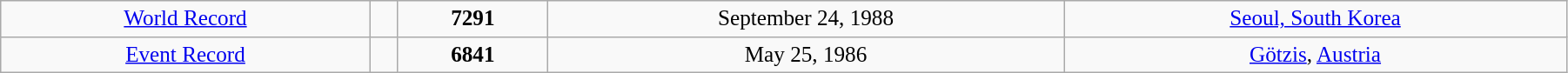<table class="wikitable" style=" text-align:center; font-size:105%;" width="95%">
<tr>
<td><a href='#'>World Record</a></td>
<td></td>
<td><strong>7291</strong></td>
<td>September 24, 1988</td>
<td> <a href='#'>Seoul, South Korea</a></td>
</tr>
<tr>
<td><a href='#'>Event Record</a></td>
<td></td>
<td><strong>6841</strong></td>
<td>May 25, 1986</td>
<td> <a href='#'>Götzis</a>, <a href='#'>Austria</a></td>
</tr>
</table>
